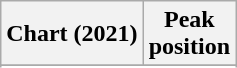<table class="wikitable sortable plainrowheaders" style="text-align:center">
<tr>
<th scope="col">Chart (2021)</th>
<th scope="col">Peak<br>position</th>
</tr>
<tr>
</tr>
<tr>
</tr>
<tr>
</tr>
<tr>
</tr>
</table>
